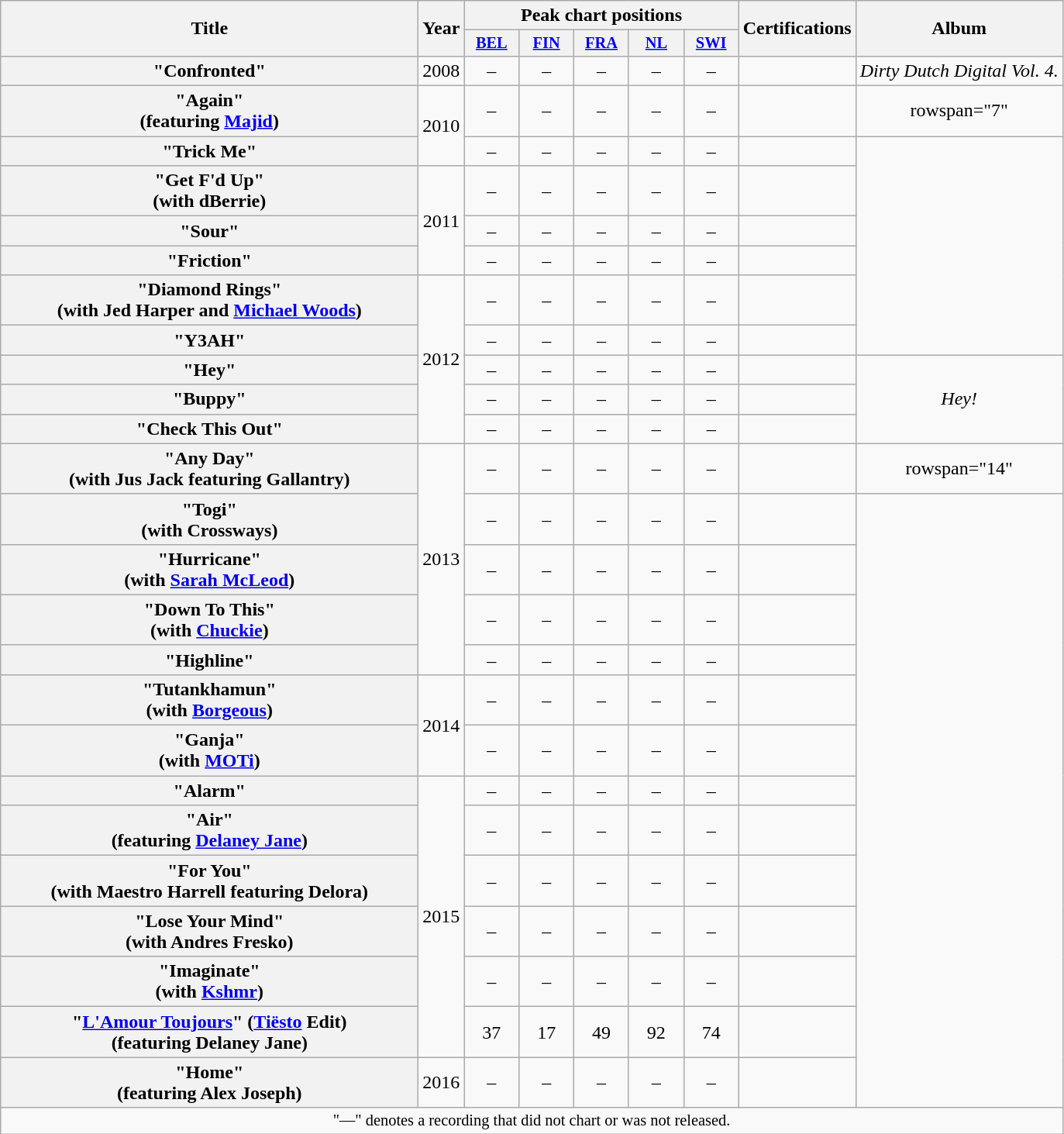<table class="wikitable plainrowheaders" style="text-align:center;">
<tr>
<th scope="col" rowspan="2" style="width:22em;">Title</th>
<th scope="col" rowspan="2" style="width:1em;">Year</th>
<th scope="col" colspan="5">Peak chart positions</th>
<th scope="col" rowspan="2">Certifications</th>
<th scope="col" rowspan="2">Album</th>
</tr>
<tr>
<th scope="col" style="width:3em;font-size:85%;"><a href='#'>BEL</a></th>
<th scope="col" style="width:3em;font-size:85%;"><a href='#'>FIN</a></th>
<th scope="col" style="width:3em;font-size:85%;"><a href='#'>FRA</a></th>
<th scope="col" style="width:3em;font-size:85%;"><a href='#'>NL</a></th>
<th scope="col" style="width:3em;font-size:85%;"><a href='#'>SWI</a></th>
</tr>
<tr |>
<th scope="row">"Confronted"</th>
<td>2008</td>
<td>–</td>
<td>–</td>
<td>–</td>
<td>–</td>
<td>–</td>
<td></td>
<td><em>Dirty Dutch Digital Vol. 4.</em></td>
</tr>
<tr>
<th scope="row">"Again"<br><span>(featuring <a href='#'>Majid</a>)</span></th>
<td rowspan="2">2010</td>
<td>–</td>
<td>–</td>
<td>–</td>
<td>–</td>
<td>–</td>
<td></td>
<td>rowspan="7" </td>
</tr>
<tr>
<th scope="row">"Trick Me"</th>
<td>–</td>
<td>–</td>
<td>–</td>
<td>–</td>
<td>–</td>
<td></td>
</tr>
<tr>
<th scope="row">"Get F'd Up"<br><span>(with dBerrie)</span></th>
<td rowspan="3">2011</td>
<td>–</td>
<td>–</td>
<td>–</td>
<td>–</td>
<td>–</td>
<td></td>
</tr>
<tr>
<th scope="row">"Sour"</th>
<td>–</td>
<td>–</td>
<td>–</td>
<td>–</td>
<td>–</td>
<td></td>
</tr>
<tr>
<th scope="row">"Friction"</th>
<td>–</td>
<td>–</td>
<td>–</td>
<td>–</td>
<td>–</td>
<td></td>
</tr>
<tr>
<th scope="row">"Diamond Rings"<br><span>(with Jed Harper and <a href='#'>Michael Woods</a>)</span></th>
<td rowspan="5">2012</td>
<td>–</td>
<td>–</td>
<td>–</td>
<td>–</td>
<td>–</td>
<td></td>
</tr>
<tr>
<th scope="row">"Y3AH"</th>
<td>–</td>
<td>–</td>
<td>–</td>
<td>–</td>
<td>–</td>
<td></td>
</tr>
<tr>
<th scope="row">"Hey"</th>
<td>–</td>
<td>–</td>
<td>–</td>
<td>–</td>
<td>–</td>
<td></td>
<td rowspan="3"><em>Hey!</em></td>
</tr>
<tr id="Buppy">
<th scope="row">"Buppy"</th>
<td>–</td>
<td>–</td>
<td>–</td>
<td>–</td>
<td>–</td>
<td></td>
</tr>
<tr>
<th scope="row">"Check This Out"</th>
<td>–</td>
<td>–</td>
<td>–</td>
<td>–</td>
<td>–</td>
<td></td>
</tr>
<tr>
<th scope="row">"Any Day"<br><span>(with Jus Jack featuring Gallantry)</span></th>
<td rowspan="5">2013</td>
<td>–</td>
<td>–</td>
<td>–</td>
<td>–</td>
<td>–</td>
<td></td>
<td>rowspan="14" </td>
</tr>
<tr>
<th scope="row">"Togi"<br><span>(with Crossways)</span></th>
<td>–</td>
<td>–</td>
<td>–</td>
<td>–</td>
<td>–</td>
<td></td>
</tr>
<tr>
<th scope="row">"Hurricane"<br><span>(with <a href='#'>Sarah McLeod</a>)</span></th>
<td>–</td>
<td>–</td>
<td>–</td>
<td>–</td>
<td>–</td>
<td></td>
</tr>
<tr>
<th scope="row">"Down To This"<br><span>(with <a href='#'>Chuckie</a>)</span></th>
<td>–</td>
<td>–</td>
<td>–</td>
<td>–</td>
<td>–</td>
<td></td>
</tr>
<tr>
<th scope="row">"Highline"</th>
<td>–</td>
<td>–</td>
<td>–</td>
<td>–</td>
<td>–</td>
<td></td>
</tr>
<tr>
<th scope="row">"Tutankhamun"<br><span>(with <a href='#'>Borgeous</a>)</span></th>
<td rowspan="2">2014</td>
<td>–</td>
<td>–</td>
<td>–</td>
<td>–</td>
<td>–</td>
<td></td>
</tr>
<tr>
<th scope="row">"Ganja"<br><span>(with <a href='#'>MOTi</a>)</span></th>
<td>–</td>
<td>–</td>
<td>–</td>
<td>–</td>
<td>–</td>
<td></td>
</tr>
<tr>
<th scope="row">"Alarm"</th>
<td rowspan="6">2015</td>
<td>–</td>
<td>–</td>
<td>–</td>
<td>–</td>
<td>–</td>
<td></td>
</tr>
<tr>
<th scope="row">"Air"<br><span>(featuring <a href='#'>Delaney Jane</a>)</span></th>
<td>–</td>
<td>–</td>
<td>–</td>
<td>–</td>
<td>–</td>
<td></td>
</tr>
<tr>
<th scope="row">"For You"<br><span>(with Maestro Harrell featuring Delora)</span></th>
<td>–</td>
<td>–</td>
<td>–</td>
<td>–</td>
<td>–</td>
<td></td>
</tr>
<tr>
<th scope="row">"Lose Your Mind"<br><span>(with Andres Fresko)</span></th>
<td>–</td>
<td>–</td>
<td>–</td>
<td>–</td>
<td>–</td>
<td></td>
</tr>
<tr>
<th scope="row">"Imaginate"<br><span>(with <a href='#'>Kshmr</a>)</span></th>
<td>–</td>
<td>–</td>
<td>–</td>
<td>–</td>
<td>–</td>
<td></td>
</tr>
<tr>
<th scope="row">"<a href='#'>L'Amour Toujours</a>" <span>(<a href='#'>Tiësto</a> Edit)</span> <br><span>(featuring Delaney Jane)</span></th>
<td>37<br></td>
<td>17<br></td>
<td>49<br></td>
<td>92<br></td>
<td>74<br></td>
<td></td>
</tr>
<tr>
<th scope="row">"Home"<br><span>(featuring Alex Joseph)</span></th>
<td>2016</td>
<td>–</td>
<td>–</td>
<td>–</td>
<td>–</td>
<td>–</td>
<td></td>
</tr>
<tr>
<td colspan="9" style="font-size:85%">"—" denotes a recording that did not chart or was not released.</td>
</tr>
</table>
